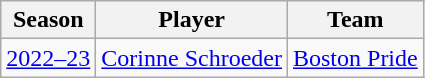<table class="wikitable sortable">
<tr>
<th>Season</th>
<th>Player</th>
<th>Team</th>
</tr>
<tr>
<td><a href='#'>2022–23</a></td>
<td><a href='#'>Corinne Schroeder</a></td>
<td><a href='#'>Boston Pride</a></td>
</tr>
</table>
